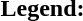<table class="toccolours" style="font-size:100%; white-space:nowrap;">
<tr>
<td><strong>Legend:</strong></td>
<td>      </td>
</tr>
<tr>
<td></td>
</tr>
<tr>
<td></td>
</tr>
</table>
